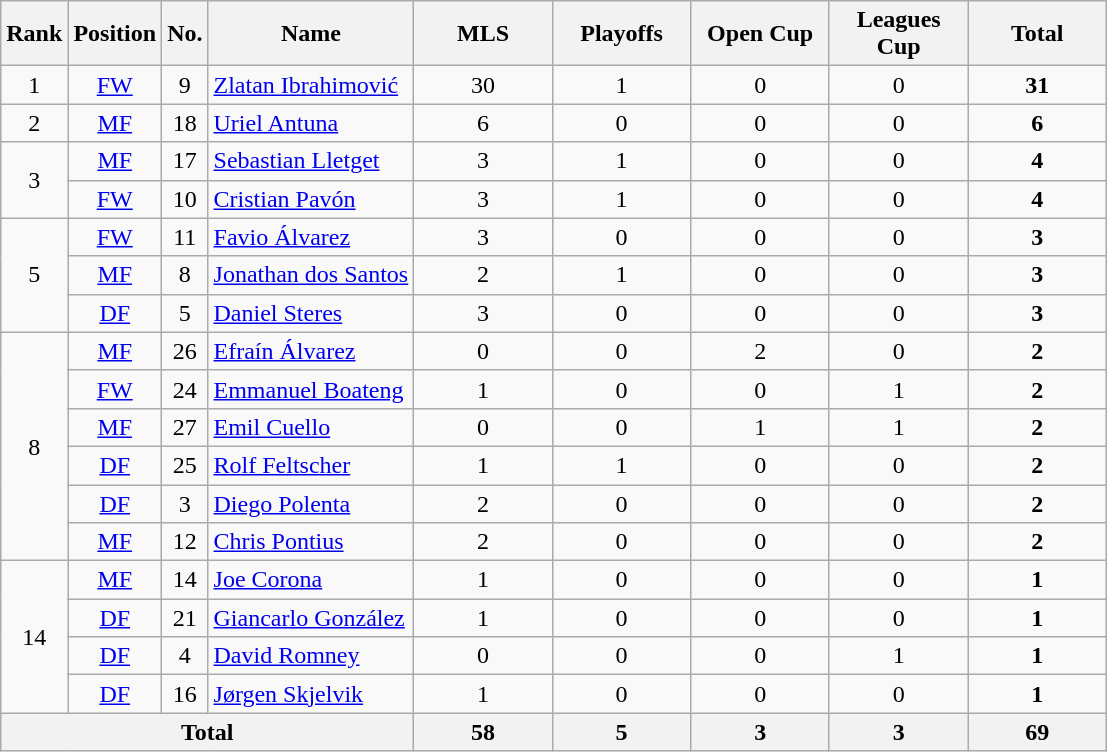<table class="wikitable sortable" style="text-align:center;">
<tr>
<th>Rank</th>
<th>Position</th>
<th>No.</th>
<th>Name</th>
<th width=85>MLS</th>
<th width=85>Playoffs</th>
<th width=85>Open Cup</th>
<th width=85>Leagues Cup</th>
<th width=85>Total</th>
</tr>
<tr>
<td>1</td>
<td><a href='#'>FW</a></td>
<td>9</td>
<td align="left"> <a href='#'>Zlatan Ibrahimović</a></td>
<td>30</td>
<td>1</td>
<td>0</td>
<td>0</td>
<td><strong>31</strong></td>
</tr>
<tr>
<td>2</td>
<td><a href='#'>MF</a></td>
<td>18</td>
<td align="left"> <a href='#'>Uriel Antuna</a></td>
<td>6</td>
<td>0</td>
<td>0</td>
<td>0</td>
<td><strong>6</strong></td>
</tr>
<tr>
<td rowspan="2">3</td>
<td><a href='#'>MF</a></td>
<td>17</td>
<td align="left"> <a href='#'>Sebastian Lletget</a></td>
<td>3</td>
<td>1</td>
<td>0</td>
<td>0</td>
<td><strong>4</strong></td>
</tr>
<tr>
<td><a href='#'>FW</a></td>
<td>10</td>
<td align="left"> <a href='#'>Cristian Pavón</a></td>
<td>3</td>
<td>1</td>
<td>0</td>
<td>0</td>
<td><strong>4</strong></td>
</tr>
<tr>
<td rowspan="3">5</td>
<td><a href='#'>FW</a></td>
<td>11</td>
<td align="left"> <a href='#'>Favio Álvarez</a></td>
<td>3</td>
<td>0</td>
<td>0</td>
<td>0</td>
<td><strong>3</strong></td>
</tr>
<tr>
<td><a href='#'>MF</a></td>
<td>8</td>
<td align="left"> <a href='#'>Jonathan dos Santos</a></td>
<td>2</td>
<td>1</td>
<td>0</td>
<td>0</td>
<td><strong>3</strong></td>
</tr>
<tr>
<td><a href='#'>DF</a></td>
<td>5</td>
<td align="left"> <a href='#'>Daniel Steres</a></td>
<td>3</td>
<td>0</td>
<td>0</td>
<td>0</td>
<td><strong>3</strong></td>
</tr>
<tr>
<td rowspan="6">8</td>
<td><a href='#'>MF</a></td>
<td>26</td>
<td align="left"> <a href='#'>Efraín Álvarez</a></td>
<td>0</td>
<td>0</td>
<td>2</td>
<td>0</td>
<td><strong>2</strong></td>
</tr>
<tr>
<td><a href='#'>FW</a></td>
<td>24</td>
<td align="left"> <a href='#'>Emmanuel Boateng</a></td>
<td>1</td>
<td>0</td>
<td>0</td>
<td>1</td>
<td><strong>2</strong></td>
</tr>
<tr>
<td><a href='#'>MF</a></td>
<td>27</td>
<td align="left"> <a href='#'>Emil Cuello</a></td>
<td>0</td>
<td>0</td>
<td>1</td>
<td>1</td>
<td><strong>2</strong></td>
</tr>
<tr>
<td><a href='#'>DF</a></td>
<td>25</td>
<td align="left"> <a href='#'>Rolf Feltscher</a></td>
<td>1</td>
<td>1</td>
<td>0</td>
<td>0</td>
<td><strong>2</strong></td>
</tr>
<tr>
<td><a href='#'>DF</a></td>
<td>3</td>
<td align="left"> <a href='#'>Diego Polenta</a></td>
<td>2</td>
<td>0</td>
<td>0</td>
<td>0</td>
<td><strong>2</strong></td>
</tr>
<tr>
<td><a href='#'>MF</a></td>
<td>12</td>
<td align="left"> <a href='#'>Chris Pontius</a></td>
<td>2</td>
<td>0</td>
<td>0</td>
<td>0</td>
<td><strong>2</strong></td>
</tr>
<tr>
<td rowspan="4">14</td>
<td><a href='#'>MF</a></td>
<td>14</td>
<td align="left"> <a href='#'>Joe Corona</a></td>
<td>1</td>
<td>0</td>
<td>0</td>
<td>0</td>
<td><strong>1</strong></td>
</tr>
<tr>
<td><a href='#'>DF</a></td>
<td>21</td>
<td align="left"> <a href='#'>Giancarlo González</a></td>
<td>1</td>
<td>0</td>
<td>0</td>
<td>0</td>
<td><strong>1</strong></td>
</tr>
<tr>
<td><a href='#'>DF</a></td>
<td>4</td>
<td align="left"> <a href='#'>David Romney</a></td>
<td>0</td>
<td>0</td>
<td>0</td>
<td>1</td>
<td><strong>1</strong></td>
</tr>
<tr>
<td><a href='#'>DF</a></td>
<td>16</td>
<td align="left"> <a href='#'>Jørgen Skjelvik</a></td>
<td>1</td>
<td>0</td>
<td>0</td>
<td>0</td>
<td><strong>1</strong></td>
</tr>
<tr>
<th colspan="4">Total</th>
<th>58</th>
<th>5</th>
<th>3</th>
<th>3</th>
<th>69</th>
</tr>
</table>
